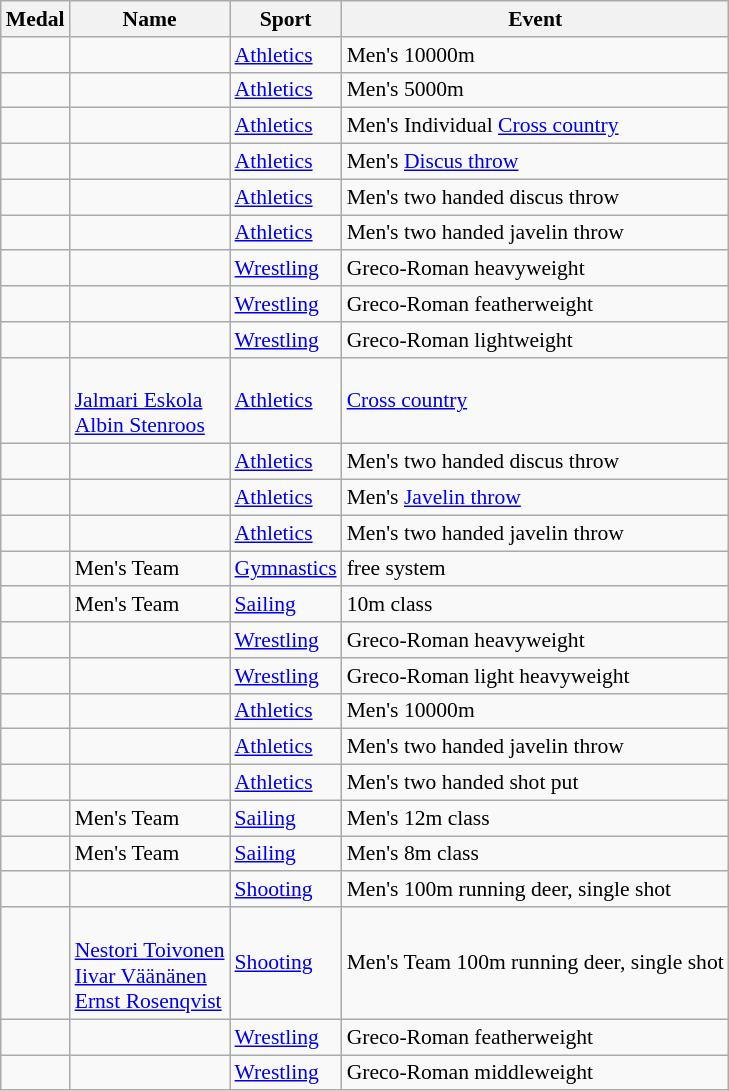<table class="wikitable sortable" style="font-size:90%">
<tr>
<th>Medal</th>
<th>Name</th>
<th>Sport</th>
<th>Event</th>
</tr>
<tr>
<td></td>
<td></td>
<td><a href='#'>Athletics</a></td>
<td>Men's 10000m</td>
</tr>
<tr>
<td></td>
<td></td>
<td><a href='#'>Athletics</a></td>
<td>Men's 5000m</td>
</tr>
<tr>
<td></td>
<td></td>
<td><a href='#'>Athletics</a></td>
<td>Men's Individual <a href='#'>Cross country</a></td>
</tr>
<tr>
<td></td>
<td></td>
<td><a href='#'>Athletics</a></td>
<td>Men's <a href='#'>Discus throw</a></td>
</tr>
<tr>
<td></td>
<td></td>
<td><a href='#'>Athletics</a></td>
<td>Men's two handed discus throw</td>
</tr>
<tr>
<td></td>
<td></td>
<td><a href='#'>Athletics</a></td>
<td>Men's two handed javelin throw</td>
</tr>
<tr>
<td></td>
<td></td>
<td><a href='#'>Wrestling</a></td>
<td>Greco-Roman heavyweight</td>
</tr>
<tr>
<td></td>
<td></td>
<td><a href='#'>Wrestling</a></td>
<td>Greco-Roman featherweight</td>
</tr>
<tr>
<td></td>
<td></td>
<td><a href='#'>Wrestling</a></td>
<td>Greco-Roman lightweight</td>
</tr>
<tr>
<td></td>
<td> <br><a href='#'>Jalmari Eskola</a> <br><a href='#'>Albin Stenroos</a></td>
<td><a href='#'>Athletics</a></td>
<td><a href='#'>Cross country</a></td>
</tr>
<tr>
<td></td>
<td></td>
<td><a href='#'>Athletics</a></td>
<td>Men's two handed discus throw</td>
</tr>
<tr>
<td></td>
<td></td>
<td><a href='#'>Athletics</a></td>
<td>Men's <a href='#'>Javelin throw</a></td>
</tr>
<tr>
<td></td>
<td></td>
<td><a href='#'>Athletics</a></td>
<td>Men's two handed javelin throw</td>
</tr>
<tr>
<td></td>
<td>Men's Team</td>
<td><a href='#'>Gymnastics</a></td>
<td>free system</td>
</tr>
<tr>
<td></td>
<td>Men's Team</td>
<td><a href='#'>Sailing</a></td>
<td>10m class</td>
</tr>
<tr>
<td></td>
<td></td>
<td><a href='#'>Wrestling</a></td>
<td>Greco-Roman heavyweight</td>
</tr>
<tr>
<td></td>
<td></td>
<td><a href='#'>Wrestling</a></td>
<td>Greco-Roman light heavyweight</td>
</tr>
<tr>
<td></td>
<td></td>
<td><a href='#'>Athletics</a></td>
<td>Men's 10000m</td>
</tr>
<tr>
<td></td>
<td></td>
<td><a href='#'>Athletics</a></td>
<td>Men's two handed javelin throw</td>
</tr>
<tr>
<td></td>
<td></td>
<td><a href='#'>Athletics</a></td>
<td>Men's two handed shot put</td>
</tr>
<tr>
<td></td>
<td>Men's Team</td>
<td><a href='#'>Sailing</a></td>
<td>Men's 12m class</td>
</tr>
<tr>
<td></td>
<td>Men's Team</td>
<td><a href='#'>Sailing</a></td>
<td>Men's 8m class</td>
</tr>
<tr>
<td></td>
<td></td>
<td><a href='#'>Shooting</a></td>
<td>Men's 100m running deer, single shot</td>
</tr>
<tr>
<td></td>
<td> <br><a href='#'>Nestori Toivonen</a> <br><a href='#'>Iivar Väänänen</a> <br><a href='#'>Ernst Rosenqvist</a></td>
<td><a href='#'>Shooting</a></td>
<td>Men's Team 100m running deer, single shot</td>
</tr>
<tr>
<td></td>
<td></td>
<td><a href='#'>Wrestling</a></td>
<td>Greco-Roman featherweight</td>
</tr>
<tr>
<td></td>
<td></td>
<td><a href='#'>Wrestling</a></td>
<td>Greco-Roman middleweight</td>
</tr>
</table>
